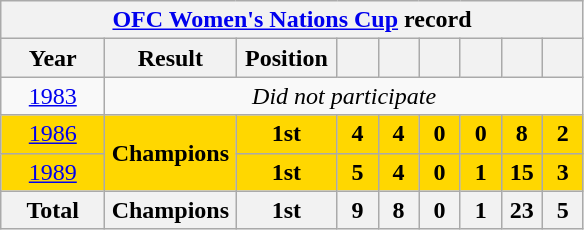<table class="wikitable" style="text-align: center;">
<tr>
<th colspan=9><a href='#'>OFC Women's Nations Cup</a> record</th>
</tr>
<tr>
<th style="width:62px;">Year</th>
<th style="width:80px;">Result</th>
<th style="width:60px;">Position</th>
<th style="width:20px;"></th>
<th style="width:20px;"></th>
<th style="width:20px;"></th>
<th style="width:20px;"></th>
<th style="width:20px;"></th>
<th style="width:20px;"></th>
</tr>
<tr>
<td> <a href='#'>1983</a></td>
<td colspan="8"><em>Did not participate</em></td>
</tr>
<tr style="background:gold;">
<td> <a href='#'>1986</a></td>
<td rowspan=2><strong>Champions</strong></td>
<td><strong>1st</strong></td>
<td><strong>4</strong></td>
<td><strong>4</strong></td>
<td><strong>0</strong></td>
<td><strong>0</strong></td>
<td><strong>8</strong></td>
<td><strong>2</strong></td>
</tr>
<tr style="background:gold;">
<td> <a href='#'>1989</a></td>
<td><strong>1st</strong></td>
<td><strong>5</strong></td>
<td><strong>4</strong></td>
<td><strong>0</strong></td>
<td><strong>1</strong></td>
<td><strong>15</strong></td>
<td><strong>3</strong></td>
</tr>
<tr>
<th>Total</th>
<th>Champions</th>
<th>1st</th>
<th>9</th>
<th>8</th>
<th>0</th>
<th>1</th>
<th>23</th>
<th>5</th>
</tr>
</table>
